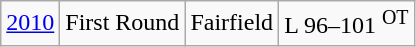<table class="wikitable">
<tr align="center">
<td><a href='#'>2010</a></td>
<td>First Round</td>
<td>Fairfield</td>
<td>L 96–101 <sup>OT</sup></td>
</tr>
</table>
